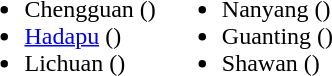<table>
<tr>
<td valign="top"><br><ul><li>Chengguan ()</li><li><a href='#'>Hadapu</a> ()</li><li>Lichuan ()</li></ul></td>
<td valign="top"><br><ul><li>Nanyang ()</li><li>Guanting ()</li><li>Shawan ()</li></ul></td>
</tr>
</table>
